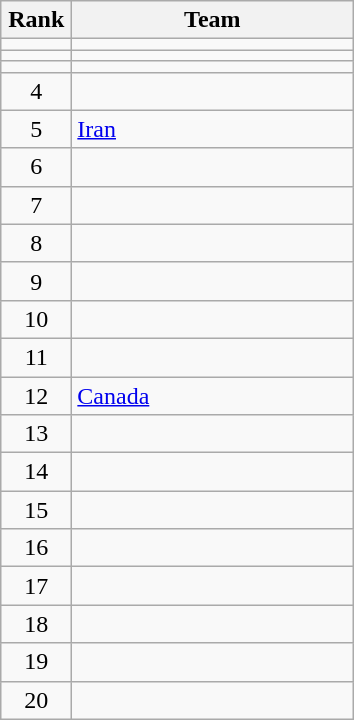<table class="wikitable" style="text-align:center;">
<tr>
<th width=40>Rank</th>
<th width=180>Team</th>
</tr>
<tr>
<td></td>
<td align=left></td>
</tr>
<tr>
<td></td>
<td align=left></td>
</tr>
<tr>
<td></td>
<td align=left></td>
</tr>
<tr>
<td>4</td>
<td align=left></td>
</tr>
<tr>
<td>5</td>
<td align=left> <a href='#'>Iran</a></td>
</tr>
<tr>
<td>6</td>
<td align=left></td>
</tr>
<tr>
<td>7</td>
<td align=left></td>
</tr>
<tr>
<td>8</td>
<td align=left></td>
</tr>
<tr>
<td>9</td>
<td align=left></td>
</tr>
<tr>
<td>10</td>
<td align=left></td>
</tr>
<tr>
<td>11</td>
<td align=left></td>
</tr>
<tr>
<td>12</td>
<td align=left> <a href='#'>Canada</a></td>
</tr>
<tr>
<td>13</td>
<td align=left></td>
</tr>
<tr>
<td>14</td>
<td align=left></td>
</tr>
<tr>
<td>15</td>
<td align=left></td>
</tr>
<tr>
<td>16</td>
<td align=left></td>
</tr>
<tr>
<td>17</td>
<td align=left></td>
</tr>
<tr>
<td>18</td>
<td align=left></td>
</tr>
<tr>
<td>19</td>
<td align=left></td>
</tr>
<tr>
<td>20</td>
<td align=left></td>
</tr>
</table>
